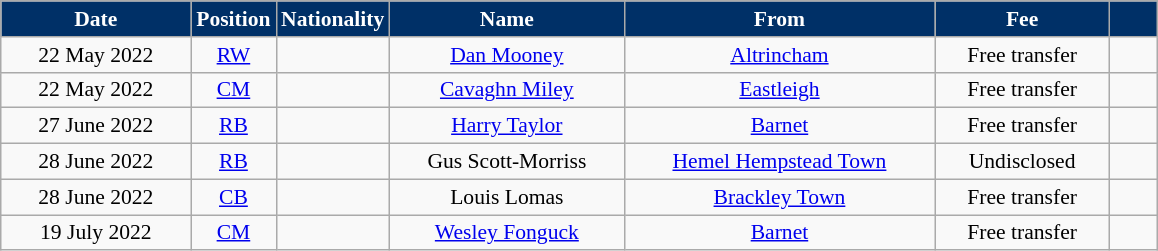<table class="wikitable"  style="text-align:center; font-size:90%; ">
<tr>
<th style="background:#003067;color:white; width:120px;">Date</th>
<th style="background:#003067;color:white; width:50px;">Position</th>
<th style="background:#003067;color:white; width:50px;">Nationality</th>
<th style="background:#003067;color:white; width:150px;">Name</th>
<th style="background:#003067;color:white; width:200px;">From</th>
<th style="background:#003067;color:white; width:110px;">Fee</th>
<th style="background:#003067;color:white; width:25px;"></th>
</tr>
<tr>
<td>22 May 2022</td>
<td><a href='#'>RW</a></td>
<td></td>
<td><a href='#'>Dan Mooney</a></td>
<td> <a href='#'>Altrincham</a></td>
<td>Free transfer</td>
<td></td>
</tr>
<tr>
<td>22 May 2022</td>
<td><a href='#'>CM</a></td>
<td></td>
<td><a href='#'>Cavaghn Miley</a></td>
<td> <a href='#'>Eastleigh</a></td>
<td>Free transfer</td>
<td></td>
</tr>
<tr>
<td>27 June 2022</td>
<td><a href='#'>RB</a></td>
<td></td>
<td><a href='#'>Harry Taylor</a></td>
<td> <a href='#'>Barnet</a></td>
<td>Free transfer</td>
<td></td>
</tr>
<tr>
<td>28 June 2022</td>
<td><a href='#'>RB</a></td>
<td></td>
<td>Gus Scott-Morriss</td>
<td> <a href='#'>Hemel Hempstead Town</a></td>
<td>Undisclosed</td>
<td></td>
</tr>
<tr>
<td>28 June 2022</td>
<td><a href='#'>CB</a></td>
<td></td>
<td>Louis Lomas</td>
<td> <a href='#'>Brackley Town</a></td>
<td>Free transfer</td>
<td></td>
</tr>
<tr>
<td>19 July 2022</td>
<td><a href='#'>CM</a></td>
<td></td>
<td><a href='#'>Wesley Fonguck</a></td>
<td> <a href='#'>Barnet</a></td>
<td>Free transfer</td>
<td></td>
</tr>
</table>
